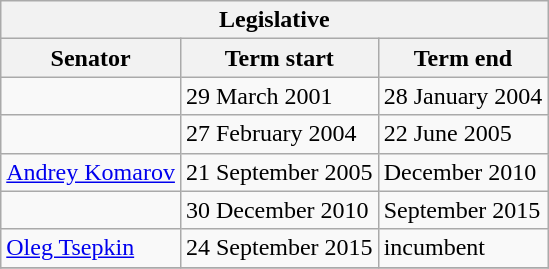<table class="wikitable sortable">
<tr>
<th colspan=3>Legislative</th>
</tr>
<tr>
<th>Senator</th>
<th>Term start</th>
<th>Term end</th>
</tr>
<tr>
<td></td>
<td>29 March 2001</td>
<td>28 January 2004</td>
</tr>
<tr>
<td></td>
<td>27 February 2004</td>
<td>22 June 2005</td>
</tr>
<tr>
<td><a href='#'>Andrey Komarov</a></td>
<td>21 September 2005</td>
<td>December 2010</td>
</tr>
<tr>
<td></td>
<td>30 December 2010</td>
<td>September 2015</td>
</tr>
<tr>
<td><a href='#'>Oleg Tsepkin</a></td>
<td>24 September 2015</td>
<td>incumbent</td>
</tr>
<tr>
</tr>
</table>
